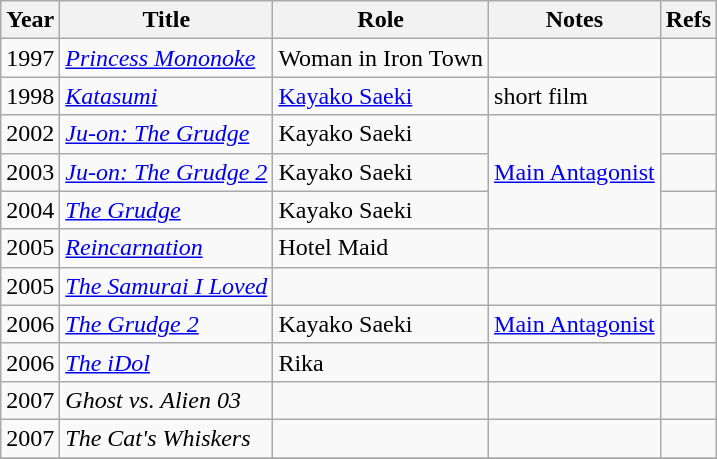<table class="wikitable">
<tr>
<th>Year</th>
<th>Title</th>
<th>Role</th>
<th>Notes</th>
<th>Refs</th>
</tr>
<tr>
<td>1997</td>
<td><em><a href='#'>Princess Mononoke</a></em></td>
<td>Woman in Iron Town</td>
<td></td>
<td></td>
</tr>
<tr>
<td>1998</td>
<td><em><a href='#'>Katasumi</a></em></td>
<td><a href='#'>Kayako Saeki</a></td>
<td>short film</td>
<td></td>
</tr>
<tr>
<td>2002</td>
<td><em><a href='#'>Ju-on: The Grudge</a></em></td>
<td>Kayako Saeki</td>
<td rowspan="3"><a href='#'>Main Antagonist</a></td>
<td></td>
</tr>
<tr>
<td>2003</td>
<td><em><a href='#'>Ju-on: The Grudge 2</a></em></td>
<td>Kayako Saeki</td>
<td></td>
</tr>
<tr>
<td>2004</td>
<td><em><a href='#'>The Grudge</a></em></td>
<td>Kayako Saeki</td>
<td></td>
</tr>
<tr>
<td>2005</td>
<td><em><a href='#'>Reincarnation</a></em></td>
<td>Hotel Maid</td>
<td></td>
<td></td>
</tr>
<tr>
<td>2005</td>
<td><em><a href='#'>The Samurai I Loved</a></em></td>
<td></td>
<td></td>
<td></td>
</tr>
<tr>
<td>2006</td>
<td><em><a href='#'>The Grudge 2</a></em></td>
<td>Kayako Saeki</td>
<td><a href='#'>Main Antagonist</a></td>
<td></td>
</tr>
<tr>
<td>2006</td>
<td><em><a href='#'>The iDol</a></em></td>
<td>Rika</td>
<td></td>
<td></td>
</tr>
<tr>
<td>2007</td>
<td><em>Ghost vs. Alien 03</em></td>
<td></td>
<td></td>
<td></td>
</tr>
<tr>
<td>2007</td>
<td><em>The Cat's Whiskers</em></td>
<td></td>
<td></td>
<td></td>
</tr>
<tr>
</tr>
</table>
